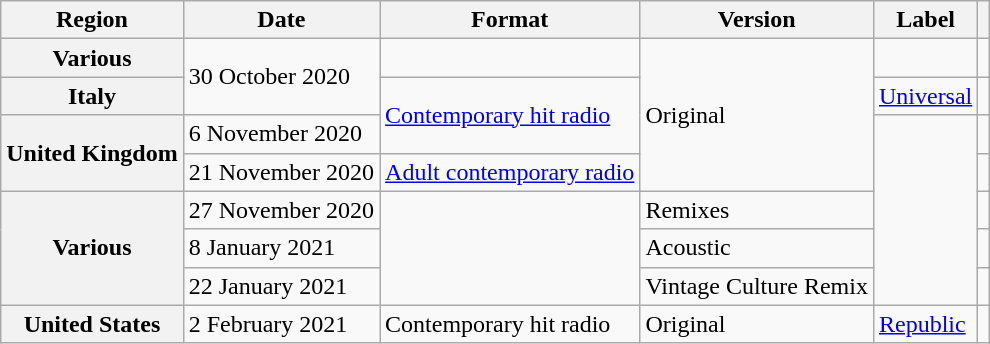<table class="wikitable plainrowheaders">
<tr>
<th scope="col">Region</th>
<th scope="col">Date</th>
<th scope="col">Format</th>
<th scope="col">Version</th>
<th scope="col">Label</th>
<th scope="col"></th>
</tr>
<tr>
<th scope="row">Various</th>
<td rowspan="2">30 October 2020</td>
<td></td>
<td rowspan="4">Original</td>
<td></td>
<td style="text-align:center;"></td>
</tr>
<tr>
<th scope="row">Italy</th>
<td rowspan="2"><a href='#'>Contemporary hit radio</a></td>
<td><a href='#'>Universal</a></td>
<td style="text-align:center;"></td>
</tr>
<tr>
<th rowspan="2" scope="row">United Kingdom</th>
<td>6 November 2020</td>
<td rowspan="5"></td>
<td style="text-align:center;"></td>
</tr>
<tr>
<td>21 November 2020</td>
<td><a href='#'>Adult contemporary radio</a></td>
<td style="text-align:center;"></td>
</tr>
<tr>
<th rowspan="3" scope="row">Various</th>
<td>27 November 2020</td>
<td rowspan="3"></td>
<td>Remixes</td>
<td style="text-align:center;"></td>
</tr>
<tr>
<td>8 January 2021</td>
<td>Acoustic</td>
<td style="text-align:center;"></td>
</tr>
<tr>
<td>22 January 2021</td>
<td>Vintage Culture Remix</td>
<td style="text-align:center;"></td>
</tr>
<tr>
<th scope="row">United States</th>
<td>2 February 2021</td>
<td>Contemporary hit radio</td>
<td>Original</td>
<td><a href='#'>Republic</a></td>
<td style="text-align:center;"></td>
</tr>
</table>
